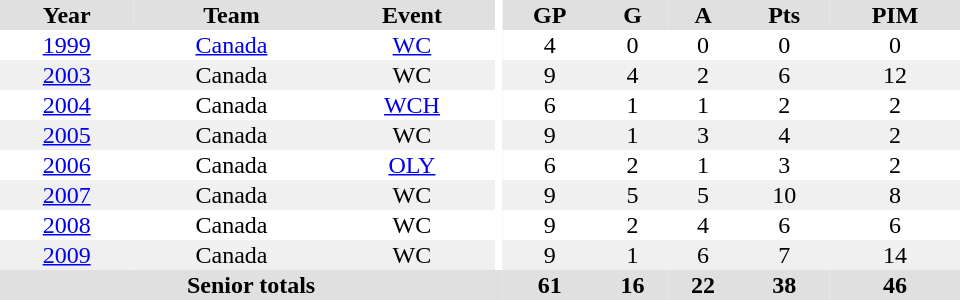<table border="0" cellpadding="1" cellspacing="0" ID="Table3" style="text-align:center; width:40em">
<tr bgcolor="#e0e0e0">
<th>Year</th>
<th>Team</th>
<th>Event</th>
<th rowspan="102" bgcolor="#ffffff"></th>
<th>GP</th>
<th>G</th>
<th>A</th>
<th>Pts</th>
<th>PIM</th>
</tr>
<tr>
<td><a href='#'>1999</a></td>
<td><a href='#'>Canada</a></td>
<td><a href='#'>WC</a></td>
<td>4</td>
<td>0</td>
<td>0</td>
<td>0</td>
<td>0</td>
</tr>
<tr bgcolor="#f0f0f0">
<td><a href='#'>2003</a></td>
<td>Canada</td>
<td>WC</td>
<td>9</td>
<td>4</td>
<td>2</td>
<td>6</td>
<td>12</td>
</tr>
<tr>
<td><a href='#'>2004</a></td>
<td>Canada</td>
<td><a href='#'>WCH</a></td>
<td>6</td>
<td>1</td>
<td>1</td>
<td>2</td>
<td>2</td>
</tr>
<tr bgcolor="#f0f0f0">
<td><a href='#'>2005</a></td>
<td>Canada</td>
<td>WC</td>
<td>9</td>
<td>1</td>
<td>3</td>
<td>4</td>
<td>2</td>
</tr>
<tr>
<td><a href='#'>2006</a></td>
<td>Canada</td>
<td><a href='#'>OLY</a></td>
<td>6</td>
<td>2</td>
<td>1</td>
<td>3</td>
<td>2</td>
</tr>
<tr bgcolor="#f0f0f0">
<td><a href='#'>2007</a></td>
<td>Canada</td>
<td>WC</td>
<td>9</td>
<td>5</td>
<td>5</td>
<td>10</td>
<td>8</td>
</tr>
<tr>
<td><a href='#'>2008</a></td>
<td>Canada</td>
<td>WC</td>
<td>9</td>
<td>2</td>
<td>4</td>
<td>6</td>
<td>6</td>
</tr>
<tr bgcolor="#f0f0f0">
<td><a href='#'>2009</a></td>
<td>Canada</td>
<td>WC</td>
<td>9</td>
<td>1</td>
<td>6</td>
<td>7</td>
<td>14</td>
</tr>
<tr bgcolor="#e0e0e0">
<th colspan="4">Senior totals</th>
<th>61</th>
<th>16</th>
<th>22</th>
<th>38</th>
<th>46</th>
</tr>
</table>
